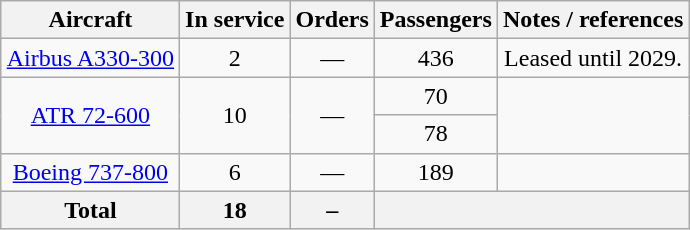<table class="wikitable" style="text-align:center; margin:0.5em auto">
<tr>
<th>Aircraft</th>
<th>In service</th>
<th>Orders</th>
<th>Passengers</th>
<th>Notes / references</th>
</tr>
<tr>
<td><a href='#'>Airbus A330-300</a></td>
<td>2</td>
<td>—</td>
<td>436</td>
<td>Leased until 2029.</td>
</tr>
<tr>
<td rowspan="2"><a href='#'>ATR 72-600</a></td>
<td rowspan="2">10</td>
<td rowspan="2">—</td>
<td>70</td>
<td rowspan="2"></td>
</tr>
<tr>
<td>78</td>
</tr>
<tr>
<td><a href='#'>Boeing 737-800</a></td>
<td>6</td>
<td>—</td>
<td>189</td>
<td></td>
</tr>
<tr>
<th>Total</th>
<th>18</th>
<th>–</th>
<th colspan="2"></th>
</tr>
</table>
